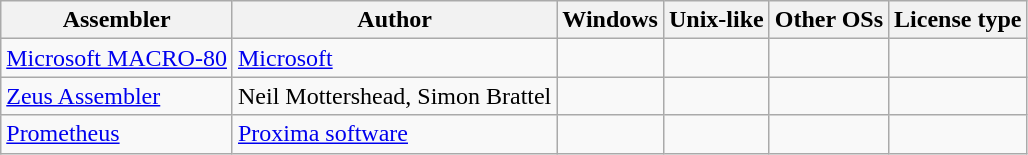<table class="wikitable sortable">
<tr>
<th>Assembler</th>
<th>Author</th>
<th>Windows</th>
<th>Unix-like</th>
<th>Other OSs</th>
<th>License type</th>
</tr>
<tr>
<td><a href='#'>Microsoft MACRO-80</a></td>
<td><a href='#'>Microsoft</a></td>
<td></td>
<td></td>
<td></td>
<td></td>
</tr>
<tr>
<td><a href='#'>Zeus Assembler</a></td>
<td>Neil Mottershead, Simon Brattel</td>
<td></td>
<td></td>
<td></td>
<td></td>
</tr>
<tr>
<td><a href='#'>Prometheus</a></td>
<td><a href='#'>Proxima software</a></td>
<td></td>
<td></td>
<td></td>
<td></td>
</tr>
</table>
